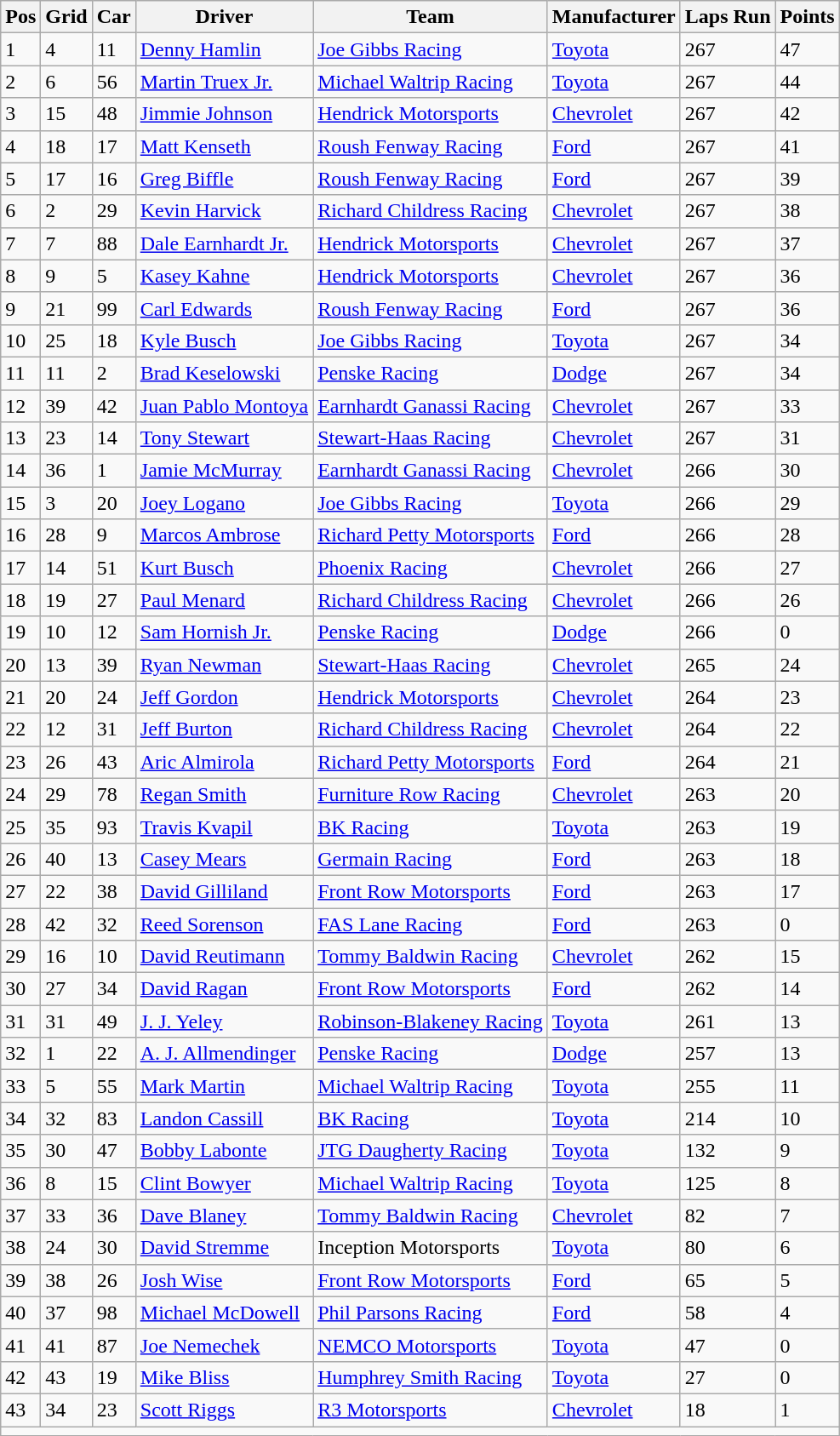<table class="sortable wikitable" border="1">
<tr>
<th>Pos</th>
<th>Grid</th>
<th>Car</th>
<th>Driver</th>
<th>Team</th>
<th>Manufacturer</th>
<th>Laps Run</th>
<th>Points</th>
</tr>
<tr>
<td>1</td>
<td>4</td>
<td>11</td>
<td><a href='#'>Denny Hamlin</a></td>
<td><a href='#'>Joe Gibbs Racing</a></td>
<td><a href='#'>Toyota</a></td>
<td>267</td>
<td>47</td>
</tr>
<tr>
<td>2</td>
<td>6</td>
<td>56</td>
<td><a href='#'>Martin Truex Jr.</a></td>
<td><a href='#'>Michael Waltrip Racing</a></td>
<td><a href='#'>Toyota</a></td>
<td>267</td>
<td>44</td>
</tr>
<tr>
<td>3</td>
<td>15</td>
<td>48</td>
<td><a href='#'>Jimmie Johnson</a></td>
<td><a href='#'>Hendrick Motorsports</a></td>
<td><a href='#'>Chevrolet</a></td>
<td>267</td>
<td>42</td>
</tr>
<tr>
<td>4</td>
<td>18</td>
<td>17</td>
<td><a href='#'>Matt Kenseth</a></td>
<td><a href='#'>Roush Fenway Racing</a></td>
<td><a href='#'>Ford</a></td>
<td>267</td>
<td>41</td>
</tr>
<tr>
<td>5</td>
<td>17</td>
<td>16</td>
<td><a href='#'>Greg Biffle</a></td>
<td><a href='#'>Roush Fenway Racing</a></td>
<td><a href='#'>Ford</a></td>
<td>267</td>
<td>39</td>
</tr>
<tr>
<td>6</td>
<td>2</td>
<td>29</td>
<td><a href='#'>Kevin Harvick</a></td>
<td><a href='#'>Richard Childress Racing</a></td>
<td><a href='#'>Chevrolet</a></td>
<td>267</td>
<td>38</td>
</tr>
<tr>
<td>7</td>
<td>7</td>
<td>88</td>
<td><a href='#'>Dale Earnhardt Jr.</a></td>
<td><a href='#'>Hendrick Motorsports</a></td>
<td><a href='#'>Chevrolet</a></td>
<td>267</td>
<td>37</td>
</tr>
<tr>
<td>8</td>
<td>9</td>
<td>5</td>
<td><a href='#'>Kasey Kahne</a></td>
<td><a href='#'>Hendrick Motorsports</a></td>
<td><a href='#'>Chevrolet</a></td>
<td>267</td>
<td>36</td>
</tr>
<tr>
<td>9</td>
<td>21</td>
<td>99</td>
<td><a href='#'>Carl Edwards</a></td>
<td><a href='#'>Roush Fenway Racing</a></td>
<td><a href='#'>Ford</a></td>
<td>267</td>
<td>36</td>
</tr>
<tr>
<td>10</td>
<td>25</td>
<td>18</td>
<td><a href='#'>Kyle Busch</a></td>
<td><a href='#'>Joe Gibbs Racing</a></td>
<td><a href='#'>Toyota</a></td>
<td>267</td>
<td>34</td>
</tr>
<tr>
<td>11</td>
<td>11</td>
<td>2</td>
<td><a href='#'>Brad Keselowski</a></td>
<td><a href='#'>Penske Racing</a></td>
<td><a href='#'>Dodge</a></td>
<td>267</td>
<td>34</td>
</tr>
<tr>
<td>12</td>
<td>39</td>
<td>42</td>
<td><a href='#'>Juan Pablo Montoya</a></td>
<td><a href='#'>Earnhardt Ganassi Racing</a></td>
<td><a href='#'>Chevrolet</a></td>
<td>267</td>
<td>33</td>
</tr>
<tr>
<td>13</td>
<td>23</td>
<td>14</td>
<td><a href='#'>Tony Stewart</a></td>
<td><a href='#'>Stewart-Haas Racing</a></td>
<td><a href='#'>Chevrolet</a></td>
<td>267</td>
<td>31</td>
</tr>
<tr>
<td>14</td>
<td>36</td>
<td>1</td>
<td><a href='#'>Jamie McMurray</a></td>
<td><a href='#'>Earnhardt Ganassi Racing</a></td>
<td><a href='#'>Chevrolet</a></td>
<td>266</td>
<td>30</td>
</tr>
<tr>
<td>15</td>
<td>3</td>
<td>20</td>
<td><a href='#'>Joey Logano</a></td>
<td><a href='#'>Joe Gibbs Racing</a></td>
<td><a href='#'>Toyota</a></td>
<td>266</td>
<td>29</td>
</tr>
<tr>
<td>16</td>
<td>28</td>
<td>9</td>
<td><a href='#'>Marcos Ambrose</a></td>
<td><a href='#'>Richard Petty Motorsports</a></td>
<td><a href='#'>Ford</a></td>
<td>266</td>
<td>28</td>
</tr>
<tr>
<td>17</td>
<td>14</td>
<td>51</td>
<td><a href='#'>Kurt Busch</a></td>
<td><a href='#'>Phoenix Racing</a></td>
<td><a href='#'>Chevrolet</a></td>
<td>266</td>
<td>27</td>
</tr>
<tr>
<td>18</td>
<td>19</td>
<td>27</td>
<td><a href='#'>Paul Menard</a></td>
<td><a href='#'>Richard Childress Racing</a></td>
<td><a href='#'>Chevrolet</a></td>
<td>266</td>
<td>26</td>
</tr>
<tr>
<td>19</td>
<td>10</td>
<td>12</td>
<td><a href='#'>Sam Hornish Jr.</a></td>
<td><a href='#'>Penske Racing</a></td>
<td><a href='#'>Dodge</a></td>
<td>266</td>
<td>0</td>
</tr>
<tr>
<td>20</td>
<td>13</td>
<td>39</td>
<td><a href='#'>Ryan Newman</a></td>
<td><a href='#'>Stewart-Haas Racing</a></td>
<td><a href='#'>Chevrolet</a></td>
<td>265</td>
<td>24</td>
</tr>
<tr>
<td>21</td>
<td>20</td>
<td>24</td>
<td><a href='#'>Jeff Gordon</a></td>
<td><a href='#'>Hendrick Motorsports</a></td>
<td><a href='#'>Chevrolet</a></td>
<td>264</td>
<td>23</td>
</tr>
<tr>
<td>22</td>
<td>12</td>
<td>31</td>
<td><a href='#'>Jeff Burton</a></td>
<td><a href='#'>Richard Childress Racing</a></td>
<td><a href='#'>Chevrolet</a></td>
<td>264</td>
<td>22</td>
</tr>
<tr>
<td>23</td>
<td>26</td>
<td>43</td>
<td><a href='#'>Aric Almirola</a></td>
<td><a href='#'>Richard Petty Motorsports</a></td>
<td><a href='#'>Ford</a></td>
<td>264</td>
<td>21</td>
</tr>
<tr>
<td>24</td>
<td>29</td>
<td>78</td>
<td><a href='#'>Regan Smith</a></td>
<td><a href='#'>Furniture Row Racing</a></td>
<td><a href='#'>Chevrolet</a></td>
<td>263</td>
<td>20</td>
</tr>
<tr>
<td>25</td>
<td>35</td>
<td>93</td>
<td><a href='#'>Travis Kvapil</a></td>
<td><a href='#'>BK Racing</a></td>
<td><a href='#'>Toyota</a></td>
<td>263</td>
<td>19</td>
</tr>
<tr>
<td>26</td>
<td>40</td>
<td>13</td>
<td><a href='#'>Casey Mears</a></td>
<td><a href='#'>Germain Racing</a></td>
<td><a href='#'>Ford</a></td>
<td>263</td>
<td>18</td>
</tr>
<tr>
<td>27</td>
<td>22</td>
<td>38</td>
<td><a href='#'>David Gilliland</a></td>
<td><a href='#'>Front Row Motorsports</a></td>
<td><a href='#'>Ford</a></td>
<td>263</td>
<td>17</td>
</tr>
<tr>
<td>28</td>
<td>42</td>
<td>32</td>
<td><a href='#'>Reed Sorenson</a></td>
<td><a href='#'>FAS Lane Racing</a></td>
<td><a href='#'>Ford</a></td>
<td>263</td>
<td>0</td>
</tr>
<tr>
<td>29</td>
<td>16</td>
<td>10</td>
<td><a href='#'>David Reutimann</a></td>
<td><a href='#'>Tommy Baldwin Racing</a></td>
<td><a href='#'>Chevrolet</a></td>
<td>262</td>
<td>15</td>
</tr>
<tr>
<td>30</td>
<td>27</td>
<td>34</td>
<td><a href='#'>David Ragan</a></td>
<td><a href='#'>Front Row Motorsports</a></td>
<td><a href='#'>Ford</a></td>
<td>262</td>
<td>14</td>
</tr>
<tr>
<td>31</td>
<td>31</td>
<td>49</td>
<td><a href='#'>J. J. Yeley</a></td>
<td><a href='#'>Robinson-Blakeney Racing</a></td>
<td><a href='#'>Toyota</a></td>
<td>261</td>
<td>13</td>
</tr>
<tr>
<td>32</td>
<td>1</td>
<td>22</td>
<td><a href='#'>A. J. Allmendinger</a></td>
<td><a href='#'>Penske Racing</a></td>
<td><a href='#'>Dodge</a></td>
<td>257</td>
<td>13</td>
</tr>
<tr>
<td>33</td>
<td>5</td>
<td>55</td>
<td><a href='#'>Mark Martin</a></td>
<td><a href='#'>Michael Waltrip Racing</a></td>
<td><a href='#'>Toyota</a></td>
<td>255</td>
<td>11</td>
</tr>
<tr>
<td>34</td>
<td>32</td>
<td>83</td>
<td><a href='#'>Landon Cassill</a></td>
<td><a href='#'>BK Racing</a></td>
<td><a href='#'>Toyota</a></td>
<td>214</td>
<td>10</td>
</tr>
<tr>
<td>35</td>
<td>30</td>
<td>47</td>
<td><a href='#'>Bobby Labonte</a></td>
<td><a href='#'>JTG Daugherty Racing</a></td>
<td><a href='#'>Toyota</a></td>
<td>132</td>
<td>9</td>
</tr>
<tr>
<td>36</td>
<td>8</td>
<td>15</td>
<td><a href='#'>Clint Bowyer</a></td>
<td><a href='#'>Michael Waltrip Racing</a></td>
<td><a href='#'>Toyota</a></td>
<td>125</td>
<td>8</td>
</tr>
<tr>
<td>37</td>
<td>33</td>
<td>36</td>
<td><a href='#'>Dave Blaney</a></td>
<td><a href='#'>Tommy Baldwin Racing</a></td>
<td><a href='#'>Chevrolet</a></td>
<td>82</td>
<td>7</td>
</tr>
<tr>
<td>38</td>
<td>24</td>
<td>30</td>
<td><a href='#'>David Stremme</a></td>
<td>Inception Motorsports</td>
<td><a href='#'>Toyota</a></td>
<td>80</td>
<td>6</td>
</tr>
<tr>
<td>39</td>
<td>38</td>
<td>26</td>
<td><a href='#'>Josh Wise</a></td>
<td><a href='#'>Front Row Motorsports</a></td>
<td><a href='#'>Ford</a></td>
<td>65</td>
<td>5</td>
</tr>
<tr>
<td>40</td>
<td>37</td>
<td>98</td>
<td><a href='#'>Michael McDowell</a></td>
<td><a href='#'>Phil Parsons Racing</a></td>
<td><a href='#'>Ford</a></td>
<td>58</td>
<td>4</td>
</tr>
<tr>
<td>41</td>
<td>41</td>
<td>87</td>
<td><a href='#'>Joe Nemechek</a></td>
<td><a href='#'>NEMCO Motorsports</a></td>
<td><a href='#'>Toyota</a></td>
<td>47</td>
<td>0</td>
</tr>
<tr>
<td>42</td>
<td>43</td>
<td>19</td>
<td><a href='#'>Mike Bliss</a></td>
<td><a href='#'>Humphrey Smith Racing</a></td>
<td><a href='#'>Toyota</a></td>
<td>27</td>
<td>0</td>
</tr>
<tr>
<td>43</td>
<td>34</td>
<td>23</td>
<td><a href='#'>Scott Riggs</a></td>
<td><a href='#'>R3 Motorsports</a></td>
<td><a href='#'>Chevrolet</a></td>
<td>18</td>
<td>1</td>
</tr>
<tr class="sortbottom">
<td colspan="9"></td>
</tr>
</table>
